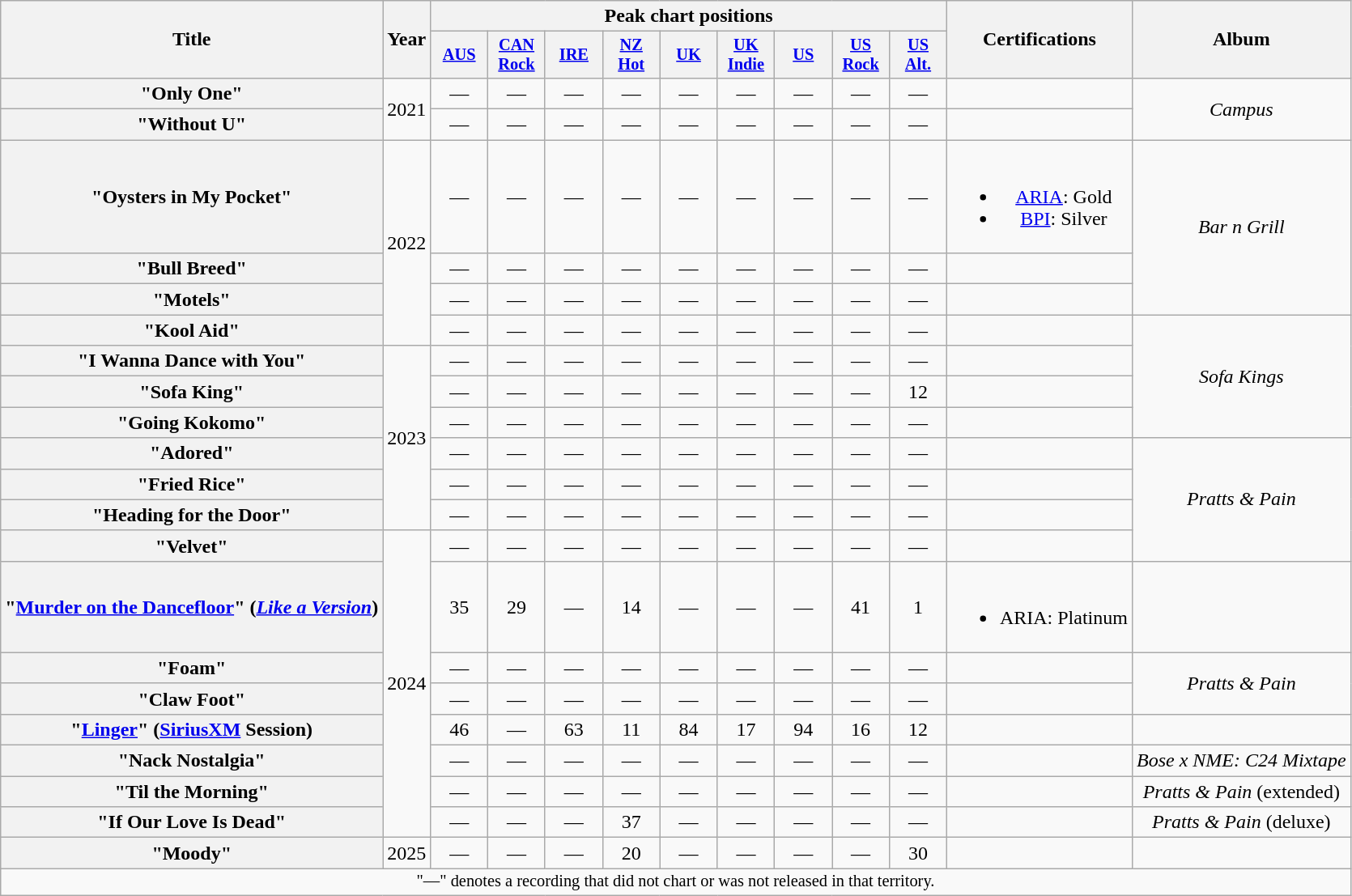<table class="wikitable plainrowheaders" style=text-align:center;>
<tr>
<th scope="col" rowspan="2">Title</th>
<th scope="col" rowspan="2">Year</th>
<th scope="col" colspan="9">Peak chart positions</th>
<th scope="col" rowspan="2">Certifications</th>
<th scope="col" rowspan="2">Album</th>
</tr>
<tr>
<th scope="col" style="width:3em;font-size:85%;"><a href='#'>AUS</a><br></th>
<th scope="col" style="width:3em;font-size:85%;"><a href='#'>CAN<br>Rock</a><br></th>
<th scope="col" style="width:3em;font-size:85%;"><a href='#'>IRE</a><br></th>
<th scope="col" style="width:3em;font-size:85%;"><a href='#'>NZ<br>Hot</a><br></th>
<th scope="col" style="width:3em;font-size:85%;"><a href='#'>UK</a><br></th>
<th scope="col" style="width:3em;font-size:85%;"><a href='#'>UK<br>Indie</a><br></th>
<th scope="col" style="width:3em;font-size:85%;"><a href='#'>US</a><br></th>
<th scope="col" style="width:3em;font-size:85%;"><a href='#'>US<br>Rock</a><br></th>
<th scope="col" style="width:3em;font-size:85%;"><a href='#'>US<br>Alt.</a><br></th>
</tr>
<tr>
<th scope="row">"Only One"</th>
<td rowspan="2">2021</td>
<td>—</td>
<td>—</td>
<td>—</td>
<td>—</td>
<td>—</td>
<td>—</td>
<td>—</td>
<td>—</td>
<td>—</td>
<td></td>
<td rowspan="2"><em>Campus</em></td>
</tr>
<tr>
<th scope="row">"Without U"</th>
<td>—</td>
<td>—</td>
<td>—</td>
<td>—</td>
<td>—</td>
<td>—</td>
<td>—</td>
<td>—</td>
<td>—</td>
<td></td>
</tr>
<tr>
<th scope="row">"Oysters in My Pocket"</th>
<td rowspan="4">2022</td>
<td>—</td>
<td>—</td>
<td>—</td>
<td>—</td>
<td>—</td>
<td>—</td>
<td>—</td>
<td>—</td>
<td>—</td>
<td><br><ul><li><a href='#'>ARIA</a>: Gold</li><li><a href='#'>BPI</a>: Silver</li></ul></td>
<td rowspan="3"><em>Bar n Grill</em></td>
</tr>
<tr>
<th scope="row">"Bull Breed"</th>
<td>—</td>
<td>—</td>
<td>—</td>
<td>—</td>
<td>—</td>
<td>—</td>
<td>—</td>
<td>—</td>
<td>—</td>
<td></td>
</tr>
<tr>
<th scope="row">"Motels"</th>
<td>—</td>
<td>—</td>
<td>—</td>
<td>—</td>
<td>—</td>
<td>—</td>
<td>—</td>
<td>—</td>
<td>—</td>
<td></td>
</tr>
<tr>
<th scope="row">"Kool Aid"</th>
<td>—</td>
<td>—</td>
<td>—</td>
<td>—</td>
<td>—</td>
<td>—</td>
<td>—</td>
<td>—</td>
<td>—</td>
<td></td>
<td rowspan="4"><em>Sofa Kings</em></td>
</tr>
<tr>
<th scope="row">"I Wanna Dance with You"</th>
<td rowspan="6">2023</td>
<td>—</td>
<td>—</td>
<td>—</td>
<td>—</td>
<td>—</td>
<td>—</td>
<td>—</td>
<td>—</td>
<td>—</td>
<td></td>
</tr>
<tr>
<th scope="row">"Sofa King"</th>
<td>—</td>
<td>—</td>
<td>—</td>
<td>—</td>
<td>—</td>
<td>—</td>
<td>—</td>
<td>—</td>
<td>12</td>
<td></td>
</tr>
<tr>
<th scope="row">"Going Kokomo"</th>
<td>—</td>
<td>—</td>
<td>—</td>
<td>—</td>
<td>—</td>
<td>—</td>
<td>—</td>
<td>—</td>
<td>—</td>
<td></td>
</tr>
<tr>
<th scope="row">"Adored"</th>
<td>—</td>
<td>—</td>
<td>—</td>
<td>—</td>
<td>—</td>
<td>—</td>
<td>—</td>
<td>—</td>
<td>—</td>
<td></td>
<td rowspan="4"><em>Pratts & Pain</em></td>
</tr>
<tr>
<th scope="row">"Fried Rice"</th>
<td>—</td>
<td>—</td>
<td>—</td>
<td>—</td>
<td>—</td>
<td>—</td>
<td>—</td>
<td>—</td>
<td>—</td>
<td></td>
</tr>
<tr>
<th scope="row">"Heading for the Door"</th>
<td>—</td>
<td>—</td>
<td>—</td>
<td>—</td>
<td>—</td>
<td>—</td>
<td>—</td>
<td>—</td>
<td>—</td>
<td></td>
</tr>
<tr>
<th scope="row">"Velvet"</th>
<td rowspan="8">2024</td>
<td>—</td>
<td>—</td>
<td>—</td>
<td>—</td>
<td>—</td>
<td>—</td>
<td>—</td>
<td>—</td>
<td>—</td>
<td></td>
</tr>
<tr>
<th scope="row">"<a href='#'>Murder on the Dancefloor</a>" (<em><a href='#'>Like a Version</a></em>)</th>
<td>35</td>
<td>29</td>
<td>—</td>
<td>14</td>
<td>—</td>
<td>—</td>
<td>—</td>
<td>41</td>
<td>1</td>
<td><br><ul><li>ARIA: Platinum</li></ul></td>
<td></td>
</tr>
<tr>
<th scope="row">"Foam"</th>
<td>—</td>
<td>—</td>
<td>—</td>
<td>—</td>
<td>—</td>
<td>—</td>
<td>—</td>
<td>—</td>
<td>—</td>
<td></td>
<td rowspan="2"><em>Pratts & Pain</em></td>
</tr>
<tr>
<th scope="row">"Claw Foot"</th>
<td>—</td>
<td>—</td>
<td>—</td>
<td>—</td>
<td>—</td>
<td>—</td>
<td>—</td>
<td>—</td>
<td>—</td>
<td></td>
</tr>
<tr>
<th scope="row">"<a href='#'>Linger</a>" (<a href='#'>SiriusXM</a> Session)</th>
<td>46</td>
<td>—</td>
<td>63</td>
<td>11</td>
<td>84</td>
<td>17</td>
<td>94</td>
<td>16</td>
<td>12</td>
<td></td>
<td></td>
</tr>
<tr>
<th scope="row">"Nack Nostalgia"</th>
<td>—</td>
<td>—</td>
<td>—</td>
<td>—</td>
<td>—</td>
<td>—</td>
<td>—</td>
<td>—</td>
<td>—</td>
<td></td>
<td><em>Bose x NME: C24 Mixtape</em></td>
</tr>
<tr>
<th scope="row">"Til the Morning"</th>
<td>—</td>
<td>—</td>
<td>—</td>
<td>—</td>
<td>—</td>
<td>—</td>
<td>—</td>
<td>—</td>
<td>—</td>
<td></td>
<td><em>Pratts & Pain</em> (extended)</td>
</tr>
<tr>
<th scope="row">"If Our Love Is Dead"</th>
<td>—</td>
<td>—</td>
<td>—</td>
<td>37</td>
<td>—</td>
<td>—</td>
<td>—</td>
<td>—</td>
<td>—</td>
<td></td>
<td><em>Pratts & Pain</em> (deluxe)</td>
</tr>
<tr>
<th scope="row">"Moody"</th>
<td>2025</td>
<td>—</td>
<td>—</td>
<td>—</td>
<td>20</td>
<td>—</td>
<td>—</td>
<td>—</td>
<td>—</td>
<td>30</td>
<td></td>
<td></td>
</tr>
<tr>
<td colspan="15" style="font-size:85%">"—" denotes a recording that did not chart or was not released in that territory.</td>
</tr>
</table>
